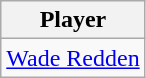<table class="wikitable">
<tr>
<th>Player</th>
</tr>
<tr>
<td><a href='#'>Wade Redden</a></td>
</tr>
</table>
